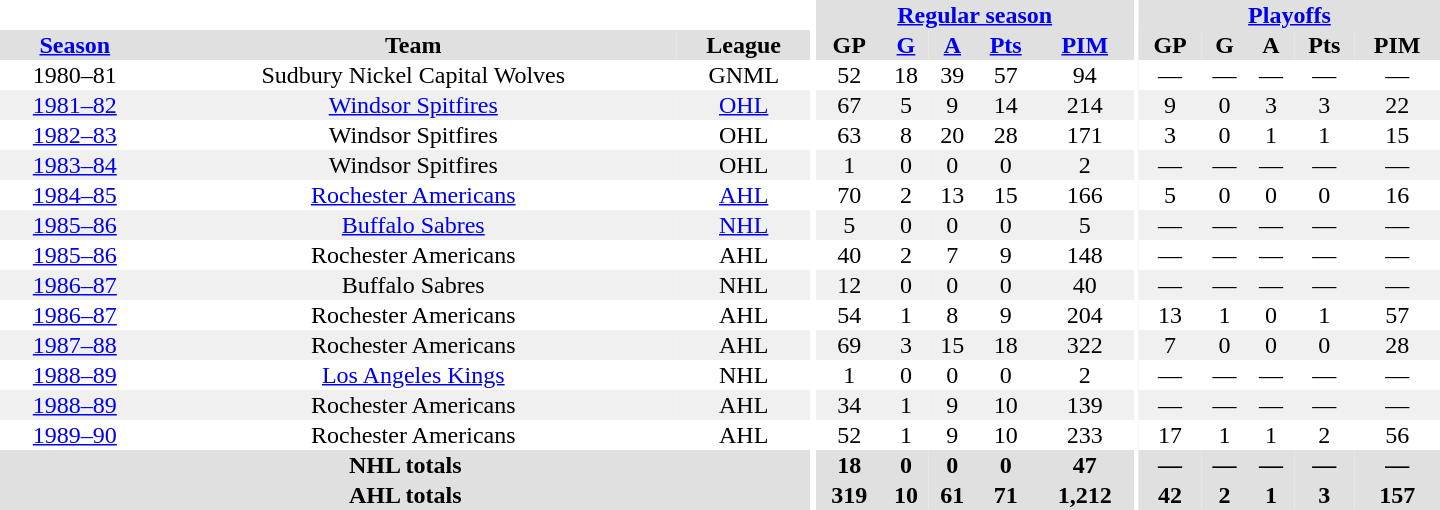<table border="0" cellpadding="1" cellspacing="0" style="text-align:center; width:60em">
<tr bgcolor="#e0e0e0">
<th colspan="3" bgcolor="#ffffff"></th>
<th rowspan="99" bgcolor="#ffffff"></th>
<th colspan="5"><a href='#'>Regular season</a></th>
<th rowspan="99" bgcolor="#ffffff"></th>
<th colspan="5"><a href='#'>Playoffs</a></th>
</tr>
<tr bgcolor="#e0e0e0">
<th><a href='#'>Season</a></th>
<th>Team</th>
<th>League</th>
<th>GP</th>
<th><a href='#'>G</a></th>
<th><a href='#'>A</a></th>
<th><a href='#'>Pts</a></th>
<th><a href='#'>PIM</a></th>
<th>GP</th>
<th>G</th>
<th>A</th>
<th>Pts</th>
<th>PIM</th>
</tr>
<tr>
<td>1980–81</td>
<td>Sudbury Nickel Capital Wolves</td>
<td>GNML</td>
<td>52</td>
<td>18</td>
<td>39</td>
<td>57</td>
<td>94</td>
<td>—</td>
<td>—</td>
<td>—</td>
<td>—</td>
<td>—</td>
</tr>
<tr bgcolor="#f0f0f0">
<td><a href='#'>1981–82</a></td>
<td><a href='#'>Windsor Spitfires</a></td>
<td><a href='#'>OHL</a></td>
<td>67</td>
<td>5</td>
<td>9</td>
<td>14</td>
<td>214</td>
<td>9</td>
<td>0</td>
<td>3</td>
<td>3</td>
<td>22</td>
</tr>
<tr>
<td><a href='#'>1982–83</a></td>
<td>Windsor Spitfires</td>
<td>OHL</td>
<td>63</td>
<td>8</td>
<td>20</td>
<td>28</td>
<td>171</td>
<td>3</td>
<td>0</td>
<td>1</td>
<td>1</td>
<td>15</td>
</tr>
<tr bgcolor="#f0f0f0">
<td><a href='#'>1983–84</a></td>
<td>Windsor Spitfires</td>
<td>OHL</td>
<td>1</td>
<td>0</td>
<td>0</td>
<td>0</td>
<td>2</td>
<td>—</td>
<td>—</td>
<td>—</td>
<td>—</td>
<td>—</td>
</tr>
<tr>
<td><a href='#'>1984–85</a></td>
<td><a href='#'>Rochester Americans</a></td>
<td><a href='#'>AHL</a></td>
<td>70</td>
<td>2</td>
<td>13</td>
<td>15</td>
<td>166</td>
<td>5</td>
<td>0</td>
<td>0</td>
<td>0</td>
<td>16</td>
</tr>
<tr bgcolor="#f0f0f0">
<td><a href='#'>1985–86</a></td>
<td><a href='#'>Buffalo Sabres</a></td>
<td><a href='#'>NHL</a></td>
<td>5</td>
<td>0</td>
<td>0</td>
<td>0</td>
<td>5</td>
<td>—</td>
<td>—</td>
<td>—</td>
<td>—</td>
<td>—</td>
</tr>
<tr>
<td><a href='#'>1985–86</a></td>
<td>Rochester Americans</td>
<td>AHL</td>
<td>40</td>
<td>2</td>
<td>7</td>
<td>9</td>
<td>148</td>
<td>—</td>
<td>—</td>
<td>—</td>
<td>—</td>
<td>—</td>
</tr>
<tr bgcolor="#f0f0f0">
<td><a href='#'>1986–87</a></td>
<td>Buffalo Sabres</td>
<td>NHL</td>
<td>12</td>
<td>0</td>
<td>0</td>
<td>0</td>
<td>40</td>
<td>—</td>
<td>—</td>
<td>—</td>
<td>—</td>
<td>—</td>
</tr>
<tr>
<td><a href='#'>1986–87</a></td>
<td>Rochester Americans</td>
<td>AHL</td>
<td>54</td>
<td>1</td>
<td>8</td>
<td>9</td>
<td>204</td>
<td>13</td>
<td>1</td>
<td>0</td>
<td>1</td>
<td>57</td>
</tr>
<tr bgcolor="#f0f0f0">
<td><a href='#'>1987–88</a></td>
<td>Rochester Americans</td>
<td>AHL</td>
<td>69</td>
<td>3</td>
<td>15</td>
<td>18</td>
<td>322</td>
<td>7</td>
<td>0</td>
<td>0</td>
<td>0</td>
<td>28</td>
</tr>
<tr>
<td><a href='#'>1988–89</a></td>
<td><a href='#'>Los Angeles Kings</a></td>
<td>NHL</td>
<td>1</td>
<td>0</td>
<td>0</td>
<td>0</td>
<td>2</td>
<td>—</td>
<td>—</td>
<td>—</td>
<td>—</td>
<td>—</td>
</tr>
<tr bgcolor="#f0f0f0">
<td><a href='#'>1988–89</a></td>
<td>Rochester Americans</td>
<td>AHL</td>
<td>34</td>
<td>1</td>
<td>9</td>
<td>10</td>
<td>139</td>
<td>—</td>
<td>—</td>
<td>—</td>
<td>—</td>
<td>—</td>
</tr>
<tr>
<td><a href='#'>1989–90</a></td>
<td>Rochester Americans</td>
<td>AHL</td>
<td>52</td>
<td>1</td>
<td>9</td>
<td>10</td>
<td>233</td>
<td>17</td>
<td>1</td>
<td>1</td>
<td>2</td>
<td>56</td>
</tr>
<tr>
</tr>
<tr ALIGN="center" bgcolor="#e0e0e0">
<th colspan="3">NHL totals</th>
<th ALIGN="center">18</th>
<th ALIGN="center">0</th>
<th ALIGN="center">0</th>
<th ALIGN="center">0</th>
<th ALIGN="center">47</th>
<th ALIGN="center">—</th>
<th ALIGN="center">—</th>
<th ALIGN="center">—</th>
<th ALIGN="center">—</th>
<th ALIGN="center">—</th>
</tr>
<tr>
</tr>
<tr ALIGN="center" bgcolor="#e0e0e0">
<th colspan="3">AHL totals</th>
<th ALIGN="center">319</th>
<th ALIGN="center">10</th>
<th ALIGN="center">61</th>
<th ALIGN="center">71</th>
<th ALIGN="center">1,212</th>
<th ALIGN="center">42</th>
<th ALIGN="center">2</th>
<th ALIGN="center">1</th>
<th ALIGN="center">3</th>
<th ALIGN="center">157</th>
</tr>
</table>
